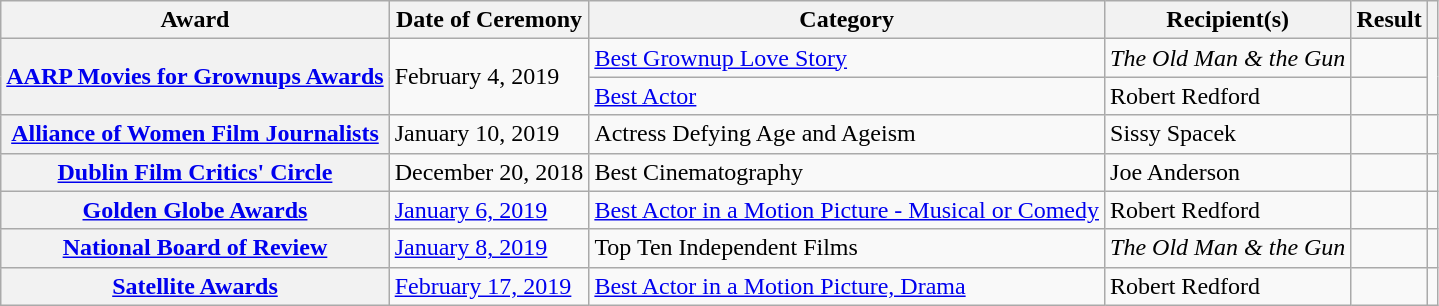<table class="wikitable plainrowheaders sortable">
<tr>
<th scope="col">Award</th>
<th scope="col">Date of Ceremony</th>
<th scope="col">Category</th>
<th scope="col">Recipient(s)</th>
<th scope="col">Result</th>
<th scope="col" class="unsortable"></th>
</tr>
<tr>
<th scope="row" rowspan="2"><a href='#'>AARP Movies for Grownups Awards</a></th>
<td rowspan="2">February 4, 2019</td>
<td><a href='#'>Best Grownup Love Story</a></td>
<td><em>The Old Man & the Gun</em></td>
<td></td>
<td rowspan="2" style="text-align:center;"></td>
</tr>
<tr>
<td><a href='#'>Best Actor</a></td>
<td>Robert Redford</td>
<td></td>
</tr>
<tr>
<th scope="row"><a href='#'>Alliance of Women Film Journalists</a></th>
<td>January 10, 2019</td>
<td>Actress Defying Age and Ageism</td>
<td>Sissy Spacek</td>
<td></td>
<td style="text-align:center;"></td>
</tr>
<tr>
<th scope="row"><a href='#'>Dublin Film Critics' Circle</a></th>
<td>December 20, 2018</td>
<td>Best Cinematography</td>
<td>Joe Anderson</td>
<td></td>
<td style="text-align:center;"></td>
</tr>
<tr>
<th scope="row"><a href='#'>Golden Globe Awards</a></th>
<td><a href='#'>January 6, 2019</a></td>
<td><a href='#'>Best Actor in a Motion Picture - Musical or Comedy</a></td>
<td>Robert Redford</td>
<td></td>
<td style="text-align:center;"></td>
</tr>
<tr>
<th scope="row"><a href='#'>National Board of Review</a></th>
<td><a href='#'>January 8, 2019</a></td>
<td>Top Ten Independent Films</td>
<td><em> The Old Man & the Gun</em></td>
<td></td>
<td style="text-align:center;"></td>
</tr>
<tr>
<th scope="row"><a href='#'>Satellite Awards</a></th>
<td><a href='#'>February 17, 2019</a></td>
<td><a href='#'>Best Actor in a Motion Picture, Drama</a></td>
<td>Robert Redford</td>
<td></td>
<td style="text-align:center;"></td>
</tr>
</table>
